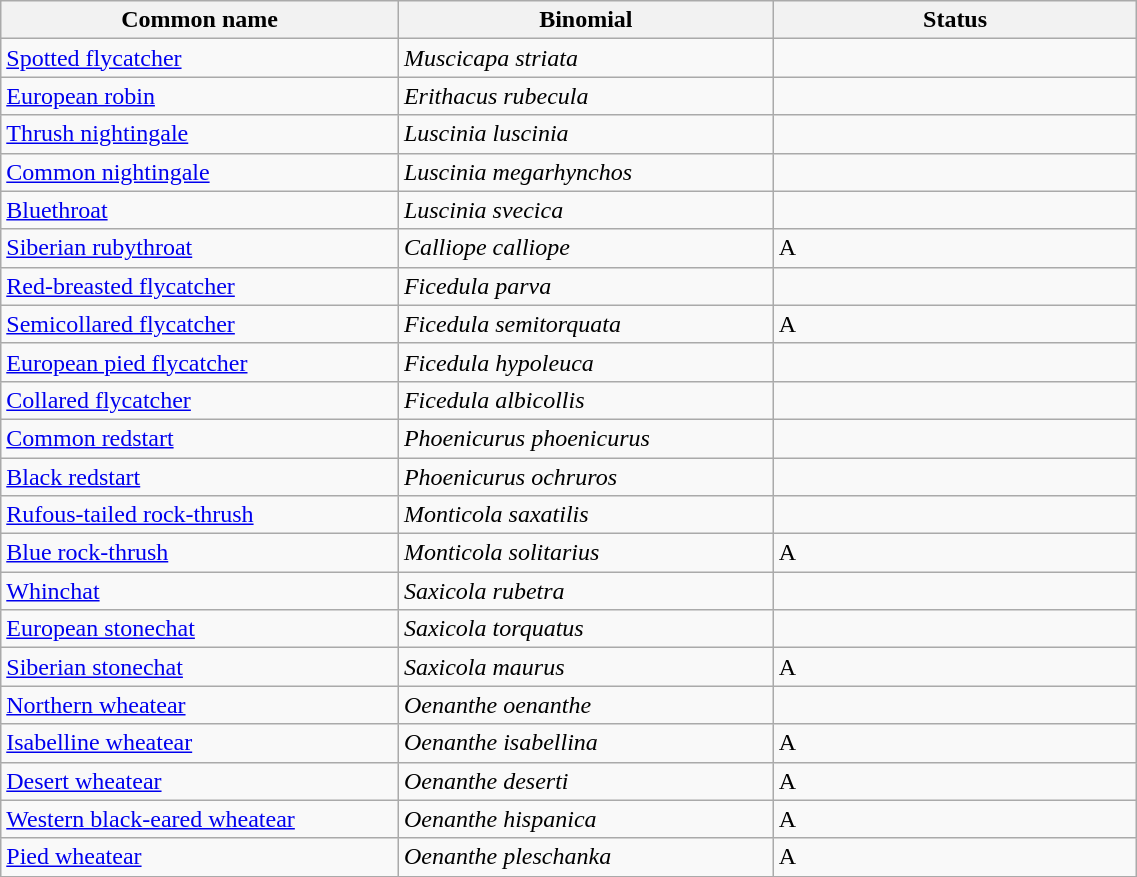<table width=60% class="wikitable">
<tr>
<th width=35%>Common name</th>
<th width=33%>Binomial</th>
<th width=32%>Status</th>
</tr>
<tr>
<td><a href='#'>Spotted flycatcher</a></td>
<td><em>Muscicapa striata</em></td>
<td></td>
</tr>
<tr>
<td><a href='#'>European robin</a></td>
<td><em>Erithacus rubecula</em></td>
<td></td>
</tr>
<tr>
<td><a href='#'>Thrush nightingale</a></td>
<td><em>Luscinia luscinia</em></td>
<td></td>
</tr>
<tr>
<td><a href='#'>Common nightingale</a></td>
<td><em>Luscinia megarhynchos</em></td>
<td></td>
</tr>
<tr>
<td><a href='#'>Bluethroat</a></td>
<td><em>Luscinia svecica</em></td>
<td></td>
</tr>
<tr>
<td><a href='#'>Siberian rubythroat</a></td>
<td><em>Calliope calliope</em></td>
<td>A</td>
</tr>
<tr>
<td><a href='#'>Red-breasted flycatcher</a></td>
<td><em>Ficedula parva</em></td>
<td></td>
</tr>
<tr>
<td><a href='#'>Semicollared flycatcher</a></td>
<td><em>Ficedula semitorquata</em></td>
<td>A</td>
</tr>
<tr>
<td><a href='#'>European pied flycatcher</a></td>
<td><em>Ficedula hypoleuca</em></td>
<td></td>
</tr>
<tr>
<td><a href='#'>Collared flycatcher</a></td>
<td><em>Ficedula albicollis</em></td>
<td></td>
</tr>
<tr>
<td><a href='#'>Common redstart</a></td>
<td><em>Phoenicurus phoenicurus</em></td>
<td></td>
</tr>
<tr>
<td><a href='#'>Black redstart</a></td>
<td><em>Phoenicurus ochruros</em></td>
<td></td>
</tr>
<tr>
<td><a href='#'>Rufous-tailed rock-thrush</a></td>
<td><em>Monticola saxatilis</em></td>
<td></td>
</tr>
<tr>
<td><a href='#'>Blue rock-thrush</a></td>
<td><em>Monticola solitarius</em></td>
<td>A</td>
</tr>
<tr>
<td><a href='#'>Whinchat</a></td>
<td><em>Saxicola rubetra</em></td>
<td></td>
</tr>
<tr>
<td><a href='#'>European stonechat</a></td>
<td><em>Saxicola torquatus</em></td>
<td></td>
</tr>
<tr>
<td><a href='#'>Siberian stonechat</a></td>
<td><em>Saxicola maurus</em></td>
<td>A</td>
</tr>
<tr>
<td><a href='#'>Northern wheatear</a></td>
<td><em>Oenanthe oenanthe</em></td>
<td></td>
</tr>
<tr>
<td><a href='#'>Isabelline wheatear</a></td>
<td><em>Oenanthe isabellina</em></td>
<td>A</td>
</tr>
<tr>
<td><a href='#'>Desert wheatear</a></td>
<td><em>Oenanthe deserti</em></td>
<td>A</td>
</tr>
<tr>
<td><a href='#'>Western black-eared wheatear</a></td>
<td><em>Oenanthe hispanica</em></td>
<td>A</td>
</tr>
<tr>
<td><a href='#'>Pied wheatear</a></td>
<td><em>Oenanthe pleschanka</em></td>
<td>A</td>
</tr>
</table>
